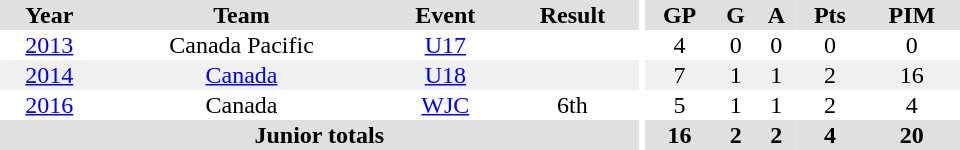<table border="0" cellpadding="1" cellspacing="0" ID="Table3" style="text-align:center; width:40em">
<tr ALIGN="center" bgcolor="#e0e0e0">
<th>Year</th>
<th>Team</th>
<th>Event</th>
<th>Result</th>
<th rowspan="99" bgcolor="#ffffff"></th>
<th>GP</th>
<th>G</th>
<th>A</th>
<th>Pts</th>
<th>PIM</th>
</tr>
<tr>
<td><a href='#'>2013</a></td>
<td>Canada Pacific</td>
<td><a href='#'>U17</a></td>
<td></td>
<td>4</td>
<td>0</td>
<td>0</td>
<td>0</td>
<td>0</td>
</tr>
<tr bgcolor="#f0f0f0">
<td><a href='#'>2014</a></td>
<td><a href='#'>Canada</a></td>
<td><a href='#'>U18</a></td>
<td></td>
<td>7</td>
<td>1</td>
<td>1</td>
<td>2</td>
<td>16</td>
</tr>
<tr>
<td><a href='#'>2016</a></td>
<td>Canada</td>
<td><a href='#'>WJC</a></td>
<td>6th</td>
<td>5</td>
<td>1</td>
<td>1</td>
<td>2</td>
<td>4</td>
</tr>
<tr bgcolor="#e0e0e0">
<th colspan="4">Junior totals</th>
<th>16</th>
<th>2</th>
<th>2</th>
<th>4</th>
<th>20</th>
</tr>
</table>
